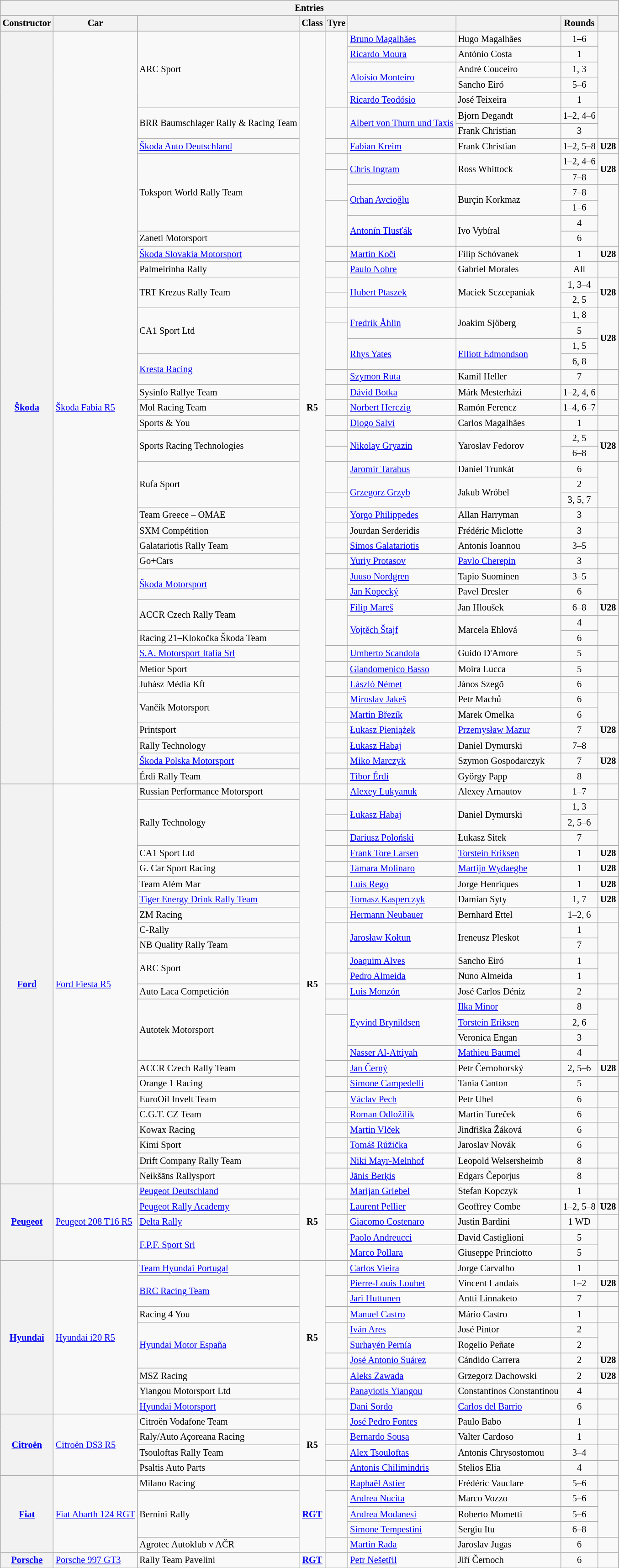<table class="wikitable" style="font-size: 85%">
<tr>
<th colspan="9">Entries</th>
</tr>
<tr>
<th>Constructor</th>
<th>Car</th>
<th></th>
<th>Class</th>
<th>Tyre</th>
<th></th>
<th></th>
<th>Rounds</th>
<th></th>
</tr>
<tr>
<th rowspan="49"><a href='#'>Škoda</a></th>
<td rowspan="49"><a href='#'>Škoda Fabia R5</a></td>
<td rowspan="5"> ARC Sport</td>
<td rowspan="49" align="center"><strong><span>R5</span></strong></td>
<td rowspan="5" align="center"></td>
<td> <a href='#'>Bruno Magalhães</a></td>
<td> Hugo Magalhães</td>
<td align="center">1–6</td>
<td rowspan="5"></td>
</tr>
<tr>
<td> <a href='#'>Ricardo Moura</a></td>
<td> António Costa</td>
<td align="center">1</td>
</tr>
<tr>
<td rowspan="2"> <a href='#'>Aloísio Monteiro</a></td>
<td> André Couceiro</td>
<td align="center">1, 3</td>
</tr>
<tr>
<td> Sancho Eiró</td>
<td align="center">5–6</td>
</tr>
<tr>
<td> <a href='#'>Ricardo Teodósio</a></td>
<td> José Teixeira</td>
<td align="center">1</td>
</tr>
<tr>
<td rowspan="2"> BRR Baumschlager Rally & Racing Team</td>
<td rowspan="2" align="center"></td>
<td rowspan="2"> <a href='#'>Albert von Thurn und Taxis</a></td>
<td> Bjorn Degandt</td>
<td align="center">1–2, 4–6</td>
<td rowspan="2"></td>
</tr>
<tr>
<td> Frank Christian</td>
<td align="center">3</td>
</tr>
<tr>
<td> <a href='#'>Škoda Auto Deutschland</a></td>
<td align="center"></td>
<td> <a href='#'>Fabian Kreim</a></td>
<td> Frank Christian</td>
<td align="center">1–2, 5–8</td>
<td><strong><span>U28</span></strong></td>
</tr>
<tr>
<td rowspan="5"> Toksport World Rally Team</td>
<td align="center"></td>
<td rowspan="2"> <a href='#'>Chris Ingram</a></td>
<td rowspan="2"> Ross Whittock</td>
<td align="center">1–2, 4–6</td>
<td rowspan="2"><strong><span>U28</span></strong></td>
</tr>
<tr>
<td rowspan="2" align="center"></td>
<td align="center">7–8</td>
</tr>
<tr>
<td rowspan="2"> <a href='#'>Orhan Avcioğlu</a></td>
<td rowspan="2"> Burçin Korkmaz</td>
<td align="center">7–8</td>
<td rowspan="4"></td>
</tr>
<tr>
<td rowspan="3" align="center"></td>
<td align="center">1–6</td>
</tr>
<tr>
<td rowspan="2"> <a href='#'>Antonín Tlusťák</a></td>
<td rowspan="2"> Ivo Vybíral</td>
<td align="center">4</td>
</tr>
<tr>
<td> Zaneti Motorsport</td>
<td align="center">6</td>
</tr>
<tr>
<td> <a href='#'>Škoda Slovakia Motorsport</a></td>
<td align="center"></td>
<td> <a href='#'>Martin Koči</a></td>
<td> Filip Schóvanek</td>
<td align="center">1</td>
<td><strong><span>U28</span></strong></td>
</tr>
<tr>
<td> Palmeirinha Rally</td>
<td align="center"></td>
<td> <a href='#'>Paulo Nobre</a></td>
<td> Gabriel Morales</td>
<td align="center">All</td>
<td></td>
</tr>
<tr>
<td rowspan="2"> TRT Krezus Rally Team</td>
<td align="center"></td>
<td rowspan="2"> <a href='#'>Hubert Ptaszek</a></td>
<td rowspan="2"> Maciek Sczcepaniak</td>
<td align="center">1, 3–4</td>
<td rowspan="2"><strong><span>U28</span></strong></td>
</tr>
<tr>
<td align="center"></td>
<td align="center">2, 5</td>
</tr>
<tr>
<td rowspan="3"> CA1 Sport Ltd</td>
<td align="center"></td>
<td rowspan="2"> <a href='#'>Fredrik Åhlin</a></td>
<td rowspan="2"> Joakim Sjöberg</td>
<td align="center">1, 8</td>
<td rowspan="4"><strong><span>U28</span></strong></td>
</tr>
<tr>
<td rowspan="3" align="center"></td>
<td align="center">5</td>
</tr>
<tr>
<td rowspan="2"> <a href='#'>Rhys Yates</a></td>
<td rowspan="2"> <a href='#'>Elliott Edmondson</a></td>
<td align="center">1, 5</td>
</tr>
<tr>
<td rowspan="2"> <a href='#'>Kresta Racing</a></td>
<td align="center">6, 8</td>
</tr>
<tr>
<td align="center"></td>
<td> <a href='#'>Szymon Ruta</a></td>
<td> Kamil Heller</td>
<td align="center">7</td>
<td></td>
</tr>
<tr>
<td> Sysinfo Rallye Team</td>
<td align="center"></td>
<td> <a href='#'>Dávid Botka</a></td>
<td> Márk Mesterházi</td>
<td align="center">1–2, 4, 6</td>
<td></td>
</tr>
<tr>
<td> Mol Racing Team</td>
<td align="center"></td>
<td> <a href='#'>Norbert Herczig</a></td>
<td> Ramón Ferencz</td>
<td align="center">1–4, 6–7</td>
<td></td>
</tr>
<tr>
<td> Sports & You</td>
<td align="center"></td>
<td> <a href='#'>Diogo Salvi</a></td>
<td> Carlos Magalhães</td>
<td align="center">1</td>
<td></td>
</tr>
<tr>
<td rowspan="2"> Sports Racing Technologies</td>
<td align="center"></td>
<td rowspan="2"> <a href='#'>Nikolay Gryazin</a></td>
<td rowspan="2"> Yaroslav Fedorov</td>
<td align="center">2, 5</td>
<td rowspan="2"><strong><span>U28</span></strong></td>
</tr>
<tr>
<td align="center"></td>
<td align="center">6–8</td>
</tr>
<tr>
<td rowspan="3"> Rufa Sport</td>
<td rowspan="2" align="center"></td>
<td> <a href='#'>Jaromír Tarabus</a></td>
<td> Daniel Trunkát</td>
<td align="center">6</td>
<td rowspan="3"></td>
</tr>
<tr>
<td rowspan="2"> <a href='#'>Grzegorz Grzyb</a></td>
<td rowspan="2"> Jakub Wróbel</td>
<td align="center">2</td>
</tr>
<tr>
<td align="center"></td>
<td align="center">3, 5, 7</td>
</tr>
<tr>
<td> Team Greece – OMAE</td>
<td align="center"></td>
<td> <a href='#'>Yorgo Philippedes</a></td>
<td> Allan Harryman</td>
<td align="center">3</td>
<td></td>
</tr>
<tr>
<td> SXM Compétition</td>
<td align="center"></td>
<td> Jourdan Serderidis</td>
<td> Frédéric Miclotte</td>
<td align="center">3</td>
<td></td>
</tr>
<tr>
<td> Galatariotis Rally Team</td>
<td align="center"></td>
<td> <a href='#'>Simos Galatariotis</a></td>
<td> Antonis Ioannou</td>
<td align="center">3–5</td>
<td></td>
</tr>
<tr>
<td> Go+Cars</td>
<td align="center"></td>
<td> <a href='#'>Yuriy Protasov</a></td>
<td> <a href='#'>Pavlo Cherepin</a></td>
<td align="center">3</td>
<td></td>
</tr>
<tr>
<td rowspan="2"> <a href='#'>Škoda Motorsport</a></td>
<td rowspan="2" align="center"></td>
<td> <a href='#'>Juuso Nordgren</a></td>
<td> Tapio Suominen</td>
<td align="center">3–5</td>
<td rowspan="2"></td>
</tr>
<tr>
<td> <a href='#'>Jan Kopecký</a></td>
<td> Pavel Dresler</td>
<td align="center">6</td>
</tr>
<tr>
<td rowspan="2"> ACCR Czech Rally Team</td>
<td rowspan="3" align="center"></td>
<td> <a href='#'>Filip Mareš</a></td>
<td> Jan Hloušek</td>
<td align="center">6–8</td>
<td><strong><span>U28</span></strong></td>
</tr>
<tr>
<td rowspan="2"> <a href='#'>Vojtěch Štajf</a></td>
<td rowspan="2"> Marcela Ehlová</td>
<td align="center">4</td>
<td rowspan="2"></td>
</tr>
<tr>
<td> Racing 21–Klokočka Škoda Team</td>
<td align="center">6</td>
</tr>
<tr>
<td> <a href='#'>S.A. Motorsport Italia Srl</a></td>
<td align="center"></td>
<td> <a href='#'>Umberto Scandola</a></td>
<td> Guido D'Amore</td>
<td align="center">5</td>
<td></td>
</tr>
<tr>
<td> Metior Sport</td>
<td align="center"></td>
<td> <a href='#'>Giandomenico Basso</a></td>
<td> Moira Lucca</td>
<td align="center">5</td>
<td></td>
</tr>
<tr>
<td> Juhász Média Kft</td>
<td align="center"></td>
<td> <a href='#'>László Német</a></td>
<td> János Szegõ</td>
<td align="center">6</td>
<td></td>
</tr>
<tr>
<td rowspan="2"> Vančík Motorsport</td>
<td align="center"></td>
<td> <a href='#'>Miroslav Jakeš</a></td>
<td> Petr Machů</td>
<td align="center">6</td>
<td rowspan="2"></td>
</tr>
<tr>
<td align="center"></td>
<td> <a href='#'>Martin Březík</a></td>
<td> Marek Omelka</td>
<td align="center">6</td>
</tr>
<tr>
<td> Printsport</td>
<td align="center"></td>
<td> <a href='#'>Łukasz Pieniążek</a></td>
<td> <a href='#'>Przemysław Mazur</a></td>
<td align="center">7</td>
<td><strong><span>U28</span></strong></td>
</tr>
<tr>
<td> Rally Technology</td>
<td align="center"></td>
<td> <a href='#'>Łukasz Habaj</a></td>
<td> Daniel Dymurski</td>
<td align="center">7–8</td>
<td></td>
</tr>
<tr>
<td> <a href='#'>Škoda Polska Motorsport</a></td>
<td align="center"></td>
<td> <a href='#'>Miko Marczyk</a></td>
<td> Szymon Gospodarczyk</td>
<td align="center">7</td>
<td><strong><span>U28</span></strong></td>
</tr>
<tr>
<td> Érdi Rally Team</td>
<td align="center"></td>
<td> <a href='#'>Tibor Érdi</a></td>
<td> György Papp</td>
<td align="center">8</td>
<td></td>
</tr>
<tr>
<th rowspan="26"><a href='#'>Ford</a></th>
<td rowspan="26"><a href='#'>Ford Fiesta R5</a></td>
<td> Russian Performance Motorsport</td>
<td rowspan="26" align="center"><strong><span>R5</span></strong></td>
<td align="center"></td>
<td> <a href='#'>Alexey Lukyanuk</a></td>
<td> Alexey Arnautov</td>
<td align="center">1–7</td>
<td></td>
</tr>
<tr>
<td rowspan="3"> Rally Technology</td>
<td align="center"></td>
<td rowspan="2"> <a href='#'>Łukasz Habaj</a></td>
<td rowspan="2"> Daniel Dymurski</td>
<td align="center">1, 3</td>
<td rowspan="3"></td>
</tr>
<tr>
<td align="center"></td>
<td align="center">2, 5–6</td>
</tr>
<tr>
<td align="center"></td>
<td> <a href='#'>Dariusz Poloński</a></td>
<td> Łukasz Sitek</td>
<td align="center">7</td>
</tr>
<tr>
<td> CA1 Sport Ltd</td>
<td align="center"></td>
<td> <a href='#'>Frank Tore Larsen</a></td>
<td> <a href='#'>Torstein Eriksen</a></td>
<td align="center">1</td>
<td><strong><span>U28</span></strong></td>
</tr>
<tr>
<td> G. Car Sport Racing</td>
<td align="center"></td>
<td> <a href='#'>Tamara Molinaro</a></td>
<td> <a href='#'>Martijn Wydaeghe</a></td>
<td align="center">1</td>
<td><strong><span>U28</span></strong></td>
</tr>
<tr>
<td> Team Além Mar</td>
<td align="center"></td>
<td> <a href='#'>Luís Rego</a></td>
<td> Jorge Henriques</td>
<td align="center">1</td>
<td><strong><span>U28</span></strong></td>
</tr>
<tr>
<td> <a href='#'>Tiger Energy Drink Rally Team</a></td>
<td align="center"></td>
<td> <a href='#'>Tomasz Kasperczyk</a></td>
<td> Damian Syty</td>
<td align="center">1, 7</td>
<td><strong><span>U28</span></strong></td>
</tr>
<tr>
<td> ZM Racing</td>
<td align="center"></td>
<td> <a href='#'>Hermann Neubauer</a></td>
<td> Bernhard Ettel</td>
<td align="center">1–2, 6</td>
<td></td>
</tr>
<tr>
<td> C-Rally</td>
<td rowspan="2" align="center"></td>
<td rowspan="2"> <a href='#'>Jarosław Kołtun</a></td>
<td rowspan="2"> Ireneusz Pleskot</td>
<td align="center">1</td>
<td rowspan="2"></td>
</tr>
<tr>
<td> NB Quality Rally Team</td>
<td align="center">7</td>
</tr>
<tr>
<td rowspan="2"> ARC Sport</td>
<td rowspan="2" align="center"></td>
<td> <a href='#'>Joaquim Alves</a></td>
<td> Sancho Eiró</td>
<td align="center">1</td>
<td rowspan="2"></td>
</tr>
<tr>
<td> <a href='#'>Pedro Almeida</a></td>
<td> Nuno Almeida</td>
<td align="center">1</td>
</tr>
<tr>
<td> Auto Laca Competición</td>
<td align="center"></td>
<td> <a href='#'>Luis Monzón</a></td>
<td> José Carlos Déniz</td>
<td align="center">2</td>
<td></td>
</tr>
<tr>
<td rowspan="4"> Autotek Motorsport</td>
<td align="center"></td>
<td rowspan="3"> <a href='#'>Eyvind Brynildsen</a></td>
<td> <a href='#'>Ilka Minor</a></td>
<td align="center">8</td>
<td rowspan="4"></td>
</tr>
<tr>
<td rowspan="3" align="center"></td>
<td> <a href='#'>Torstein Eriksen</a></td>
<td align="center">2, 6</td>
</tr>
<tr>
<td> Veronica Engan</td>
<td align="center">3</td>
</tr>
<tr>
<td> <a href='#'>Nasser Al-Attiyah</a></td>
<td> <a href='#'>Mathieu Baumel</a></td>
<td align="center">4</td>
</tr>
<tr>
<td> ACCR Czech Rally Team</td>
<td align="center"></td>
<td> <a href='#'>Jan Černý</a></td>
<td> Petr Černohorský</td>
<td align="center">2, 5–6</td>
<td><strong><span>U28</span></strong></td>
</tr>
<tr>
<td> Orange 1 Racing</td>
<td align="center"></td>
<td> <a href='#'>Simone Campedelli</a></td>
<td> Tania Canton</td>
<td align="center">5</td>
<td></td>
</tr>
<tr>
<td> EuroOil Invelt Team</td>
<td align="center"></td>
<td> <a href='#'>Václav Pech</a></td>
<td> Petr Uhel</td>
<td align="center">6</td>
<td></td>
</tr>
<tr>
<td> C.G.T. CZ Team</td>
<td align="center"></td>
<td> <a href='#'>Roman Odložilík</a></td>
<td> Martin Tureček</td>
<td align="center">6</td>
<td></td>
</tr>
<tr>
<td> Kowax Racing</td>
<td align="center"></td>
<td> <a href='#'>Martin Vlček</a></td>
<td> Jindřiška Žáková</td>
<td align="center">6</td>
<td></td>
</tr>
<tr>
<td> Kimi Sport</td>
<td align="center"></td>
<td> <a href='#'>Tomáš Růžička</a></td>
<td> Jaroslav Novák</td>
<td align="center">6</td>
<td></td>
</tr>
<tr>
<td> Drift Company Rally Team</td>
<td align="center"></td>
<td> <a href='#'>Niki Mayr-Melnhof</a></td>
<td> Leopold Welsersheimb</td>
<td align="center">8</td>
<td></td>
</tr>
<tr>
<td> Neikšāns Rallysport</td>
<td align="center"></td>
<td> <a href='#'>Jānis Berķis</a></td>
<td> Edgars Čeporjus</td>
<td align="center">8</td>
<td></td>
</tr>
<tr>
<th rowspan="5"><a href='#'>Peugeot</a></th>
<td rowspan="5"><a href='#'>Peugeot 208 T16 R5</a></td>
<td> <a href='#'>Peugeot Deutschland</a></td>
<td rowspan="5" align="center"><strong><span>R5</span></strong></td>
<td align="center"></td>
<td> <a href='#'>Marijan Griebel</a></td>
<td> Stefan Kopczyk</td>
<td align="center">1</td>
<td></td>
</tr>
<tr>
<td> <a href='#'>Peugeot Rally Academy</a></td>
<td align="center"></td>
<td> <a href='#'>Laurent Pellier</a></td>
<td> Geoffrey Combe</td>
<td align="center">1–2, 5–8</td>
<td><strong><span>U28</span></strong></td>
</tr>
<tr>
<td> <a href='#'>Delta Rally</a></td>
<td align="center"></td>
<td> <a href='#'>Giacomo Costenaro</a></td>
<td> Justin Bardini</td>
<td align="center">1 WD</td>
<td></td>
</tr>
<tr>
<td rowspan="2"> <a href='#'>F.P.F. Sport Srl</a></td>
<td rowspan="2" align="center"></td>
<td> <a href='#'>Paolo Andreucci</a></td>
<td> David Castiglioni</td>
<td align="center">5</td>
<td rowspan="2"></td>
</tr>
<tr>
<td> <a href='#'>Marco Pollara</a></td>
<td> Giuseppe Princiotto</td>
<td align="center">5</td>
</tr>
<tr>
<th rowspan="10"><a href='#'>Hyundai</a></th>
<td rowspan="10"><a href='#'>Hyundai i20 R5</a></td>
<td> <a href='#'>Team Hyundai Portugal</a></td>
<td rowspan="10" align="center"><strong><span>R5</span></strong></td>
<td align="center"></td>
<td> <a href='#'>Carlos Vieira</a></td>
<td> Jorge Carvalho</td>
<td align="center">1</td>
<td></td>
</tr>
<tr>
<td rowspan="2"> <a href='#'>BRC Racing Team</a></td>
<td rowspan="2" align="center"></td>
<td> <a href='#'>Pierre-Louis Loubet</a></td>
<td> Vincent Landais</td>
<td align="center">1–2</td>
<td><strong><span>U28</span></strong></td>
</tr>
<tr>
<td> <a href='#'>Jari Huttunen</a></td>
<td> Antti Linnaketo</td>
<td align="center">7</td>
<td></td>
</tr>
<tr>
<td> Racing 4 You</td>
<td align="center"></td>
<td> <a href='#'>Manuel Castro</a></td>
<td> Mário Castro</td>
<td align="center">1</td>
<td></td>
</tr>
<tr>
<td rowspan="3"> <a href='#'>Hyundai Motor España</a></td>
<td rowspan="2" align="center"></td>
<td> <a href='#'>Iván Ares</a></td>
<td> José Pintor</td>
<td align="center">2</td>
<td rowspan="2"></td>
</tr>
<tr>
<td> <a href='#'>Surhayén Pernía</a></td>
<td> Rogelio Peñate</td>
<td align="center">2</td>
</tr>
<tr>
<td align="center"></td>
<td> <a href='#'>José Antonio Suárez</a></td>
<td> Cándido Carrera</td>
<td align="center">2</td>
<td><strong><span>U28</span></strong></td>
</tr>
<tr>
<td> MSZ Racing</td>
<td align="center"></td>
<td> <a href='#'>Aleks Zawada</a></td>
<td> Grzegorz Dachowski</td>
<td align="center">2</td>
<td><strong><span>U28</span></strong></td>
</tr>
<tr>
<td> Yiangou Motorsport Ltd</td>
<td align="center"></td>
<td> <a href='#'>Panayiotis Yiangou</a></td>
<td> Constantinos Constantinou</td>
<td align="center">4</td>
<td></td>
</tr>
<tr>
<td> <a href='#'>Hyundai Motorsport</a></td>
<td align="center"></td>
<td> <a href='#'>Dani Sordo</a></td>
<td> <a href='#'>Carlos del Barrio</a></td>
<td align="center">6</td>
<td></td>
</tr>
<tr>
<th rowspan="4"><a href='#'>Citroën</a></th>
<td rowspan="4"><a href='#'>Citroën DS3 R5</a></td>
<td> Citroën Vodafone Team</td>
<td rowspan="4" align="center"><strong><span>R5</span></strong></td>
<td align="center"></td>
<td> <a href='#'>José Pedro Fontes</a></td>
<td> Paulo Babo</td>
<td align="center">1</td>
<td></td>
</tr>
<tr>
<td> Raly/Auto Açoreana Racing</td>
<td align="center"></td>
<td> <a href='#'>Bernardo Sousa</a></td>
<td> Valter Cardoso</td>
<td align="center">1</td>
<td></td>
</tr>
<tr>
<td> Tsouloftas Rally Team</td>
<td align="center"></td>
<td> <a href='#'>Alex Tsouloftas</a></td>
<td> Antonis Chrysostomou</td>
<td align="center">3–4</td>
<td></td>
</tr>
<tr>
<td> Psaltis Auto Parts</td>
<td align="center"></td>
<td> <a href='#'>Antonis Chilimindris</a></td>
<td> Stelios Elia</td>
<td align="center">4</td>
<td></td>
</tr>
<tr>
<th rowspan="5"><a href='#'>Fiat</a></th>
<td rowspan="5"><a href='#'>Fiat Abarth 124 RGT</a></td>
<td> Milano Racing</td>
<td rowspan="5" align="center"><strong><a href='#'>RGT</a></strong></td>
<td align="center"></td>
<td> <a href='#'>Raphaël Astier</a></td>
<td> Frédéric Vauclare</td>
<td align="center">5–6</td>
<td></td>
</tr>
<tr>
<td rowspan="3"> Bernini Rally</td>
<td rowspan="3" align="center"></td>
<td> <a href='#'>Andrea Nucita</a></td>
<td> Marco Vozzo</td>
<td align="center">5–6</td>
<td rowspan="3"></td>
</tr>
<tr>
<td> <a href='#'>Andrea Modanesi</a></td>
<td> Roberto Mometti</td>
<td align="center">5–6</td>
</tr>
<tr>
<td> <a href='#'>Simone Tempestini</a></td>
<td> Sergiu Itu</td>
<td align="center">6–8</td>
</tr>
<tr>
<td> Agrotec Autoklub v AČR</td>
<td align="center"></td>
<td> <a href='#'>Martin Rada</a></td>
<td> Jaroslav Jugas</td>
<td align="center">6</td>
<td></td>
</tr>
<tr>
<th><a href='#'>Porsche</a></th>
<td><a href='#'>Porsche 997 GT3</a></td>
<td> Rally Team Pavelini</td>
<td align="center"><strong><a href='#'>RGT</a></strong></td>
<td align="center"></td>
<td> <a href='#'>Petr Nešetřil</a></td>
<td> Jiří Černoch</td>
<td align="center">6</td>
<td></td>
</tr>
<tr>
</tr>
</table>
